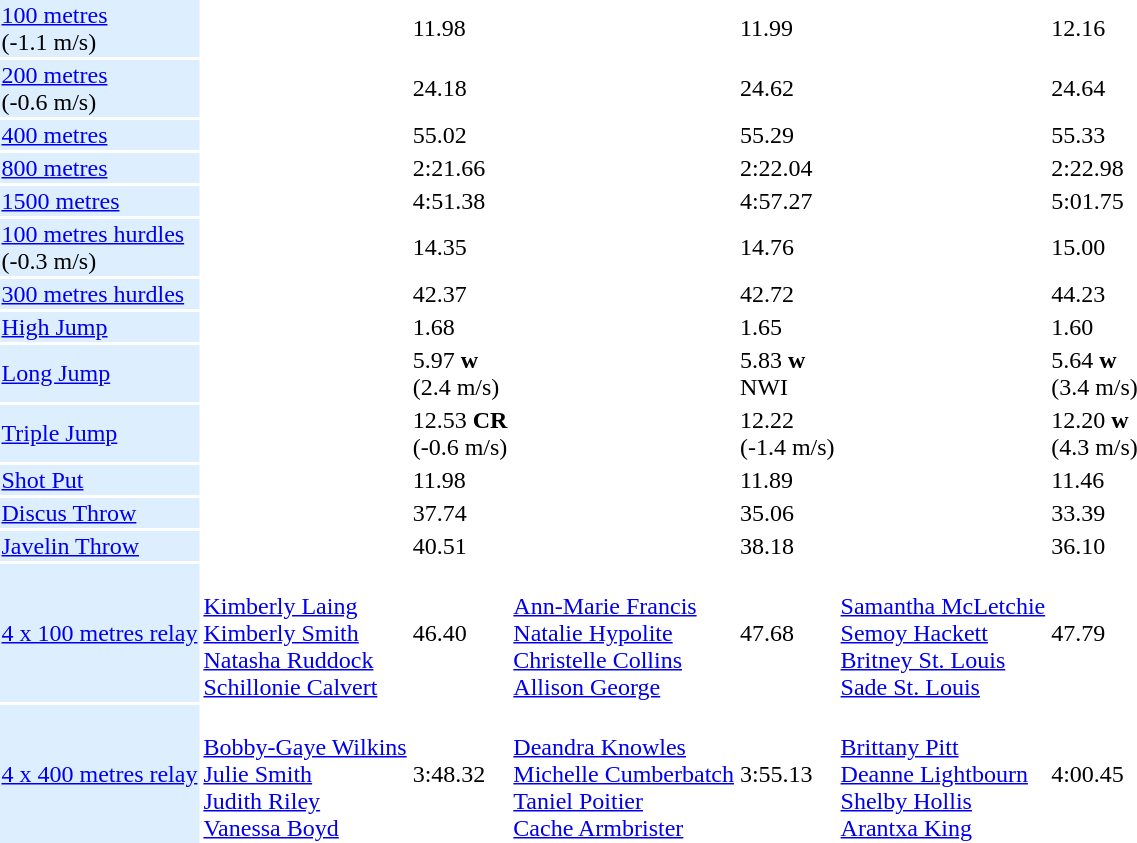<table>
<tr>
<td bgcolor = DDEEFF><a href='#'>100 metres</a> <br> (-1.1 m/s)</td>
<td></td>
<td>11.98</td>
<td></td>
<td>11.99</td>
<td></td>
<td>12.16</td>
</tr>
<tr>
<td bgcolor = DDEEFF><a href='#'>200 metres</a> <br> (-0.6 m/s)</td>
<td></td>
<td>24.18</td>
<td></td>
<td>24.62</td>
<td></td>
<td>24.64</td>
</tr>
<tr>
<td bgcolor = DDEEFF><a href='#'>400 metres</a></td>
<td></td>
<td>55.02</td>
<td></td>
<td>55.29</td>
<td></td>
<td>55.33</td>
</tr>
<tr>
<td bgcolor = DDEEFF><a href='#'>800 metres</a></td>
<td></td>
<td>2:21.66</td>
<td></td>
<td>2:22.04</td>
<td></td>
<td>2:22.98</td>
</tr>
<tr>
<td bgcolor = DDEEFF><a href='#'>1500 metres</a></td>
<td></td>
<td>4:51.38</td>
<td></td>
<td>4:57.27</td>
<td></td>
<td>5:01.75</td>
</tr>
<tr>
<td bgcolor = DDEEFF><a href='#'>100 metres hurdles</a> <br> (-0.3 m/s)</td>
<td></td>
<td>14.35</td>
<td></td>
<td>14.76</td>
<td></td>
<td>15.00</td>
</tr>
<tr>
<td bgcolor = DDEEFF><a href='#'>300 metres hurdles</a></td>
<td></td>
<td>42.37</td>
<td></td>
<td>42.72</td>
<td></td>
<td>44.23</td>
</tr>
<tr>
<td bgcolor = DDEEFF><a href='#'>High Jump</a></td>
<td></td>
<td>1.68</td>
<td></td>
<td>1.65</td>
<td> <br> </td>
<td>1.60</td>
</tr>
<tr>
<td bgcolor = DDEEFF><a href='#'>Long Jump</a></td>
<td></td>
<td>5.97 <strong>w</strong> <br> (2.4 m/s)</td>
<td></td>
<td>5.83 <strong>w</strong> <br> NWI</td>
<td></td>
<td>5.64 <strong>w</strong> <br> (3.4 m/s)</td>
</tr>
<tr>
<td bgcolor = DDEEFF><a href='#'>Triple Jump</a></td>
<td></td>
<td>12.53 <strong>CR</strong> <br> (-0.6 m/s)</td>
<td></td>
<td>12.22 <br> (-1.4 m/s)</td>
<td></td>
<td>12.20 <strong>w</strong> <br> (4.3 m/s)</td>
</tr>
<tr>
<td bgcolor = DDEEFF><a href='#'>Shot Put</a></td>
<td></td>
<td>11.98</td>
<td></td>
<td>11.89</td>
<td></td>
<td>11.46</td>
</tr>
<tr>
<td bgcolor = DDEEFF><a href='#'>Discus Throw</a></td>
<td></td>
<td>37.74</td>
<td></td>
<td>35.06</td>
<td></td>
<td>33.39</td>
</tr>
<tr>
<td bgcolor = DDEEFF><a href='#'>Javelin Throw</a></td>
<td></td>
<td>40.51</td>
<td></td>
<td>38.18</td>
<td></td>
<td>36.10</td>
</tr>
<tr>
<td bgcolor = DDEEFF><a href='#'>4 x 100 metres relay</a></td>
<td> <br> <a href='#'>Kimberly Laing</a> <br> <a href='#'>Kimberly Smith</a> <br> <a href='#'>Natasha Ruddock</a> <br> <a href='#'>Schillonie Calvert</a></td>
<td>46.40</td>
<td> <br> <a href='#'>Ann-Marie Francis</a> <br> <a href='#'>Natalie Hypolite</a> <br> <a href='#'>Christelle Collins</a> <br> <a href='#'>Allison George</a></td>
<td>47.68</td>
<td> <br> <a href='#'>Samantha McLetchie</a> <br> <a href='#'>Semoy Hackett</a> <br> <a href='#'>Britney St. Louis</a> <br> <a href='#'>Sade St. Louis</a></td>
<td>47.79</td>
</tr>
<tr>
<td bgcolor = DDEEFF><a href='#'>4 x 400 metres relay</a></td>
<td> <br> <a href='#'>Bobby-Gaye Wilkins</a> <br> <a href='#'>Julie Smith</a> <br> <a href='#'>Judith Riley</a> <br> <a href='#'>Vanessa Boyd</a></td>
<td>3:48.32</td>
<td> <br> <a href='#'>Deandra Knowles</a> <br> <a href='#'>Michelle Cumberbatch</a> <br> <a href='#'>Taniel Poitier</a> <br> <a href='#'>Cache Armbrister</a></td>
<td>3:55.13</td>
<td> <br> <a href='#'>Brittany Pitt</a> <br> <a href='#'>Deanne Lightbourn</a> <br> <a href='#'>Shelby Hollis</a> <br> <a href='#'>Arantxa King</a></td>
<td>4:00.45</td>
</tr>
</table>
